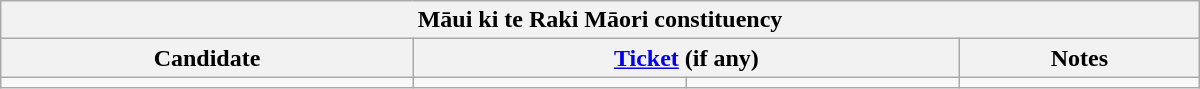<table class="wikitable" style="text-align: center; width:50em">
<tr>
<th colspan="4">Māui ki te Raki Māori constituency</th>
</tr>
<tr>
<th>Candidate</th>
<th colspan="2"><a href='#'>Ticket</a> (if any)</th>
<th>Notes</th>
</tr>
<tr>
<td></td>
<td></td>
<td></td>
<td></td>
</tr>
</table>
